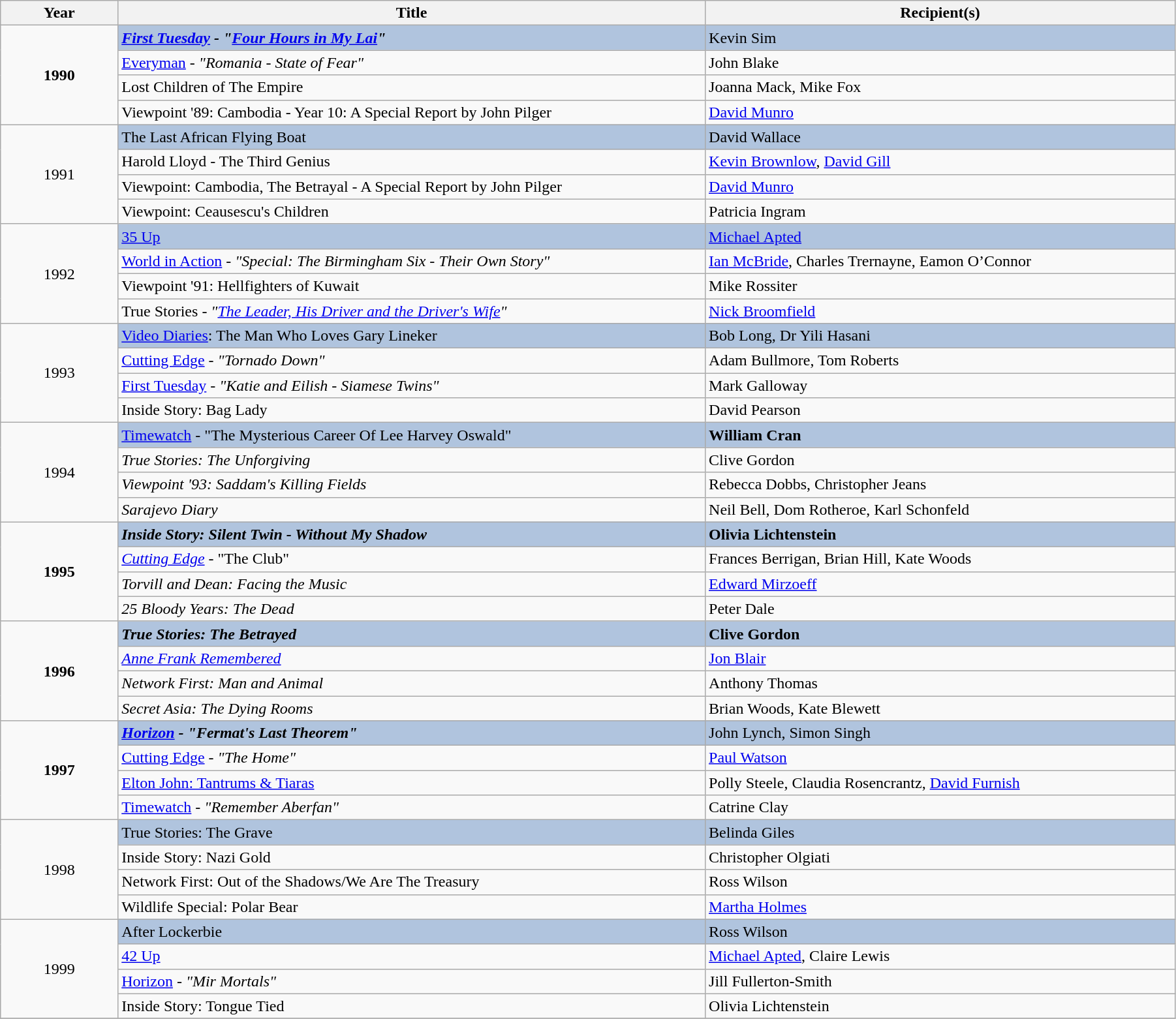<table class="wikitable" width="95%">
<tr>
<th width=5%>Year</th>
<th width=25%><strong>Title</strong></th>
<th width=20%><strong>Recipient(s)</strong></th>
</tr>
<tr>
<td rowspan="4" style="text-align:center;"><strong>1990</strong></td>
<td style="background:#B0C4DE;"><strong><em><a href='#'>First Tuesday</a><em> - "<a href='#'>Four Hours in My Lai</a>"<strong></td>
<td style="background:#B0C4DE;"></strong>Kevin Sim<strong></td>
</tr>
<tr>
<td></em><a href='#'>Everyman</a><em> - "Romania - State of Fear"</td>
<td>John Blake</td>
</tr>
<tr>
<td></em>Lost Children of The Empire<em></td>
<td>Joanna Mack, Mike Fox</td>
</tr>
<tr>
<td></em>Viewpoint '89: Cambodia - Year 10: A Special Report by John Pilger<em></td>
<td><a href='#'>David Munro</a></td>
</tr>
<tr>
<td rowspan="4" style="text-align:center;"></strong>1991<strong></td>
<td style="background:#B0C4DE;"></em></strong>The Last African Flying Boat<strong><em></td>
<td style="background:#B0C4DE;"></strong>David Wallace<strong></td>
</tr>
<tr>
<td></em>Harold Lloyd - The Third Genius<em></td>
<td><a href='#'>Kevin Brownlow</a>, <a href='#'>David Gill</a></td>
</tr>
<tr>
<td></em>Viewpoint: Cambodia, The Betrayal - A Special Report by John Pilger<em></td>
<td><a href='#'>David Munro</a></td>
</tr>
<tr>
<td></em>Viewpoint: Ceausescu's Children<em></td>
<td>Patricia Ingram</td>
</tr>
<tr>
<td rowspan="4" style="text-align:center;"></strong>1992<strong></td>
<td style="background:#B0C4DE;"></em></strong><a href='#'>35 Up</a><strong><em></td>
<td style="background:#B0C4DE;"></strong><a href='#'>Michael Apted</a><strong></td>
</tr>
<tr>
<td></em><a href='#'>World in Action</a><em> - "Special: The Birmingham Six - Their Own Story"</td>
<td><a href='#'>Ian McBride</a>, Charles Trernayne, Eamon O’Connor</td>
</tr>
<tr>
<td></em>Viewpoint '91: Hellfighters of Kuwait<em></td>
<td>Mike Rossiter</td>
</tr>
<tr>
<td></em>True Stories<em> - "<a href='#'>The Leader, His Driver and the Driver's Wife</a>"</td>
<td><a href='#'>Nick Broomfield</a></td>
</tr>
<tr>
<td rowspan="4" style="text-align:center;"></strong>1993<strong></td>
<td style="background:#B0C4DE;"></em></strong><a href='#'>Video Diaries</a>: The Man Who Loves Gary Lineker<strong><em></td>
<td style="background:#B0C4DE;"></strong>Bob Long, Dr Yili Hasani<strong></td>
</tr>
<tr>
<td></em><a href='#'>Cutting Edge</a><em> - "Tornado Down"</td>
<td>Adam Bullmore, Tom Roberts</td>
</tr>
<tr>
<td></em><a href='#'>First Tuesday</a><em> - "Katie and Eilish - Siamese Twins"</td>
<td>Mark Galloway</td>
</tr>
<tr>
<td></em>Inside Story: Bag Lady<em></td>
<td>David Pearson</td>
</tr>
<tr>
<td rowspan="4" style="text-align:center;"></strong>1994<strong></td>
<td style="background:#B0C4DE;"></em></strong><a href='#'>Timewatch</a></em> - "The Mysterious Career Of Lee Harvey Oswald"</strong></td>
<td style="background:#B0C4DE;"><strong>William Cran</strong></td>
</tr>
<tr>
<td><em>True Stories: The Unforgiving</em></td>
<td>Clive Gordon</td>
</tr>
<tr>
<td><em>Viewpoint '93: Saddam's Killing Fields</em></td>
<td>Rebecca Dobbs, Christopher Jeans</td>
</tr>
<tr>
<td><em>Sarajevo Diary</em></td>
<td>Neil Bell, Dom Rotheroe, Karl Schonfeld</td>
</tr>
<tr>
<td rowspan="4" style="text-align:center;"><strong>1995</strong></td>
<td style="background:#B0C4DE;"><strong><em>Inside Story: Silent Twin - Without My Shadow</em></strong></td>
<td style="background:#B0C4DE;"><strong>Olivia Lichtenstein</strong></td>
</tr>
<tr>
<td><em><a href='#'>Cutting Edge</a></em> - "The Club"</td>
<td>Frances Berrigan, Brian Hill, Kate Woods</td>
</tr>
<tr>
<td><em>Torvill and Dean: Facing the Music</em></td>
<td><a href='#'>Edward Mirzoeff</a></td>
</tr>
<tr>
<td><em>25 Bloody Years: The Dead</em></td>
<td>Peter Dale</td>
</tr>
<tr>
<td rowspan="4" style="text-align:center;"><strong>1996</strong></td>
<td style="background:#B0C4DE;"><strong><em>True Stories: The Betrayed</em></strong></td>
<td style="background:#B0C4DE;"><strong>Clive Gordon</strong></td>
</tr>
<tr>
<td><em><a href='#'>Anne Frank Remembered</a></em></td>
<td><a href='#'>Jon Blair</a></td>
</tr>
<tr>
<td><em>Network First: Man and Animal</em></td>
<td>Anthony Thomas</td>
</tr>
<tr>
<td><em>Secret Asia: The Dying Rooms</em></td>
<td>Brian Woods, Kate Blewett</td>
</tr>
<tr>
<td rowspan="4" style="text-align:center;"><strong>1997</strong></td>
<td style="background:#B0C4DE;"><strong><em><a href='#'>Horizon</a><em> - "Fermat's Last Theorem"<strong></td>
<td style="background:#B0C4DE;"></strong>John Lynch, Simon Singh<strong></td>
</tr>
<tr>
<td></em><a href='#'>Cutting Edge</a><em> - "The Home"</td>
<td><a href='#'>Paul Watson</a></td>
</tr>
<tr>
<td></em><a href='#'>Elton John: Tantrums & Tiaras</a><em></td>
<td>Polly Steele, Claudia Rosencrantz, <a href='#'>David Furnish</a></td>
</tr>
<tr>
<td></em><a href='#'>Timewatch</a><em> - "Remember Aberfan"</td>
<td>Catrine Clay</td>
</tr>
<tr>
<td rowspan="4" style="text-align:center;"></strong>1998<strong></td>
<td style="background:#B0C4DE;"></em></strong>True Stories: The Grave<strong><em></td>
<td style="background:#B0C4DE;"></strong>Belinda Giles<strong></td>
</tr>
<tr>
<td></em>Inside Story: Nazi Gold<em></td>
<td>Christopher Olgiati</td>
</tr>
<tr>
<td></em>Network First: Out of the Shadows/We Are The Treasury<em></td>
<td>Ross Wilson</td>
</tr>
<tr>
<td></em>Wildlife Special: Polar Bear<em></td>
<td><a href='#'>Martha Holmes</a></td>
</tr>
<tr>
<td rowspan="4" style="text-align:center;"></strong>1999<strong></td>
<td style="background:#B0C4DE;"></em></strong>After Lockerbie<strong><em></td>
<td style="background:#B0C4DE;"></strong>Ross Wilson<strong></td>
</tr>
<tr>
<td></em><a href='#'>42 Up</a><em></td>
<td><a href='#'>Michael Apted</a>, Claire Lewis</td>
</tr>
<tr>
<td></em><a href='#'>Horizon</a><em> - "Mir Mortals"</td>
<td>Jill Fullerton-Smith</td>
</tr>
<tr>
<td></em>Inside Story: Tongue Tied<em></td>
<td>Olivia Lichtenstein</td>
</tr>
<tr>
</tr>
</table>
